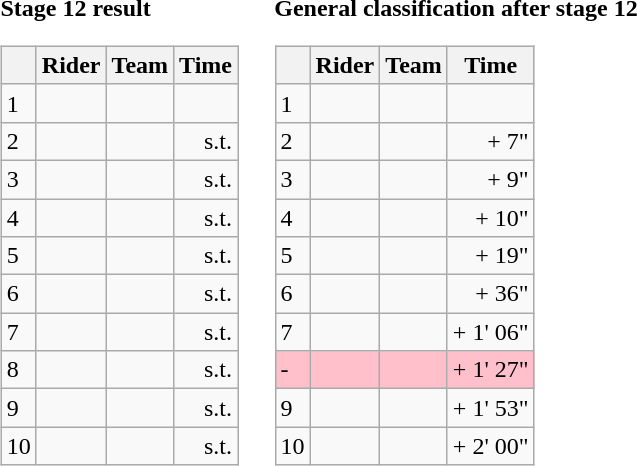<table>
<tr>
<td><strong>Stage 12 result</strong><br><table class="wikitable">
<tr>
<th></th>
<th>Rider</th>
<th>Team</th>
<th>Time</th>
</tr>
<tr>
<td>1</td>
<td></td>
<td></td>
<td align="right"></td>
</tr>
<tr>
<td>2</td>
<td></td>
<td></td>
<td align="right">s.t.</td>
</tr>
<tr>
<td>3</td>
<td></td>
<td></td>
<td align="right">s.t.</td>
</tr>
<tr>
<td>4</td>
<td></td>
<td></td>
<td align="right">s.t.</td>
</tr>
<tr>
<td>5</td>
<td></td>
<td></td>
<td align="right">s.t.</td>
</tr>
<tr>
<td>6</td>
<td></td>
<td></td>
<td align="right">s.t.</td>
</tr>
<tr>
<td>7</td>
<td></td>
<td></td>
<td align="right">s.t.</td>
</tr>
<tr>
<td>8</td>
<td></td>
<td></td>
<td align="right">s.t.</td>
</tr>
<tr>
<td>9</td>
<td></td>
<td></td>
<td align="right">s.t.</td>
</tr>
<tr>
<td>10</td>
<td></td>
<td></td>
<td align="right">s.t.</td>
</tr>
</table>
</td>
<td></td>
<td><strong>General classification after stage 12</strong><br><table class="wikitable">
<tr>
<th></th>
<th>Rider</th>
<th>Team</th>
<th>Time</th>
</tr>
<tr>
<td>1</td>
<td> </td>
<td></td>
<td align="right"></td>
</tr>
<tr>
<td>2</td>
<td></td>
<td></td>
<td align="right">+ 7"</td>
</tr>
<tr>
<td>3</td>
<td></td>
<td></td>
<td align="right">+ 9"</td>
</tr>
<tr>
<td>4</td>
<td></td>
<td></td>
<td align="right">+ 10"</td>
</tr>
<tr>
<td>5</td>
<td></td>
<td></td>
<td align="right">+ 19"</td>
</tr>
<tr>
<td>6</td>
<td> </td>
<td></td>
<td align="right">+ 36"</td>
</tr>
<tr>
<td>7</td>
<td></td>
<td></td>
<td align="right">+ 1' 06"</td>
</tr>
<tr bgcolor=pink>
<td>-</td>
<td></td>
<td></td>
<td align="right">+ 1' 27"</td>
</tr>
<tr>
<td>9</td>
<td></td>
<td></td>
<td align="right">+ 1' 53"</td>
</tr>
<tr>
<td>10</td>
<td></td>
<td></td>
<td align="right">+ 2' 00"</td>
</tr>
</table>
</td>
</tr>
</table>
